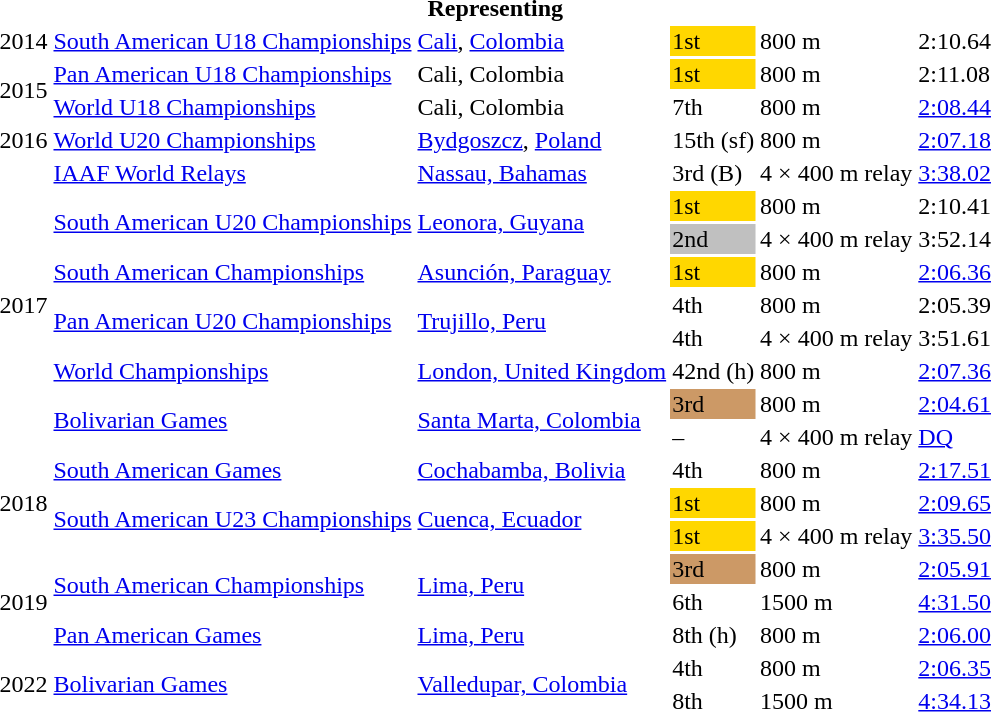<table>
<tr>
<th colspan="6">Representing </th>
</tr>
<tr>
<td>2014</td>
<td><a href='#'>South American U18 Championships</a></td>
<td><a href='#'>Cali</a>, <a href='#'>Colombia</a></td>
<td bgcolor=gold>1st</td>
<td>800 m</td>
<td>2:10.64</td>
</tr>
<tr>
<td rowspan=2>2015</td>
<td><a href='#'>Pan American U18 Championships</a></td>
<td>Cali, Colombia</td>
<td bgcolor=gold>1st</td>
<td>800 m</td>
<td>2:11.08</td>
</tr>
<tr>
<td><a href='#'>World U18 Championships</a></td>
<td>Cali, Colombia</td>
<td>7th</td>
<td>800 m</td>
<td><a href='#'>2:08.44</a></td>
</tr>
<tr>
<td>2016</td>
<td><a href='#'>World U20 Championships</a></td>
<td><a href='#'>Bydgoszcz</a>, <a href='#'>Poland</a></td>
<td>15th (sf)</td>
<td>800 m</td>
<td><a href='#'>2:07.18</a></td>
</tr>
<tr>
<td rowspan=9>2017</td>
<td><a href='#'>IAAF World Relays</a></td>
<td><a href='#'>Nassau, Bahamas</a></td>
<td>3rd (B)</td>
<td>4 × 400 m relay</td>
<td><a href='#'>3:38.02</a></td>
</tr>
<tr>
<td rowspan=2><a href='#'>South American U20 Championships</a></td>
<td rowspan=2><a href='#'>Leonora, Guyana</a></td>
<td bgcolor=gold>1st</td>
<td>800 m</td>
<td>2:10.41</td>
</tr>
<tr>
<td bgcolor=silver>2nd</td>
<td>4 × 400 m relay</td>
<td>3:52.14</td>
</tr>
<tr>
<td><a href='#'>South American Championships</a></td>
<td><a href='#'>Asunción, Paraguay</a></td>
<td bgcolor=gold>1st</td>
<td>800 m</td>
<td><a href='#'>2:06.36</a></td>
</tr>
<tr>
<td rowspan=2><a href='#'>Pan American U20 Championships</a></td>
<td rowspan=2><a href='#'>Trujillo, Peru</a></td>
<td>4th</td>
<td>800 m</td>
<td>2:05.39</td>
</tr>
<tr>
<td>4th</td>
<td>4 × 400 m relay</td>
<td>3:51.61</td>
</tr>
<tr>
<td><a href='#'>World Championships</a></td>
<td><a href='#'>London, United Kingdom</a></td>
<td>42nd (h)</td>
<td>800 m</td>
<td><a href='#'>2:07.36</a></td>
</tr>
<tr>
<td rowspan=2><a href='#'>Bolivarian Games</a></td>
<td rowspan=2><a href='#'>Santa Marta, Colombia</a></td>
<td bgcolor=cc9966>3rd</td>
<td>800 m</td>
<td><a href='#'>2:04.61</a></td>
</tr>
<tr>
<td>–</td>
<td>4 × 400 m relay</td>
<td><a href='#'>DQ</a></td>
</tr>
<tr>
<td rowspan=3>2018</td>
<td><a href='#'>South American Games</a></td>
<td><a href='#'>Cochabamba, Bolivia</a></td>
<td>4th</td>
<td>800 m</td>
<td><a href='#'>2:17.51</a></td>
</tr>
<tr>
<td rowspan=2><a href='#'>South American U23 Championships</a></td>
<td rowspan=2><a href='#'>Cuenca, Ecuador</a></td>
<td bgcolor=gold>1st</td>
<td>800 m</td>
<td><a href='#'>2:09.65</a></td>
</tr>
<tr>
<td bgcolor=gold>1st</td>
<td>4 × 400 m relay</td>
<td><a href='#'>3:35.50</a></td>
</tr>
<tr>
<td rowspan=3>2019</td>
<td rowspan=2><a href='#'>South American Championships</a></td>
<td rowspan=2><a href='#'>Lima, Peru</a></td>
<td bgcolor=cc9966>3rd</td>
<td>800 m</td>
<td><a href='#'>2:05.91</a></td>
</tr>
<tr>
<td>6th</td>
<td>1500 m</td>
<td><a href='#'>4:31.50</a></td>
</tr>
<tr>
<td><a href='#'>Pan American Games</a></td>
<td><a href='#'>Lima, Peru</a></td>
<td>8th (h)</td>
<td>800 m</td>
<td><a href='#'>2:06.00</a></td>
</tr>
<tr>
<td rowspan=2>2022</td>
<td rowspan=2><a href='#'>Bolivarian Games</a></td>
<td rowspan=2><a href='#'>Valledupar, Colombia</a></td>
<td>4th</td>
<td>800 m</td>
<td><a href='#'>2:06.35</a></td>
</tr>
<tr>
<td>8th</td>
<td>1500 m</td>
<td><a href='#'>4:34.13</a></td>
</tr>
</table>
